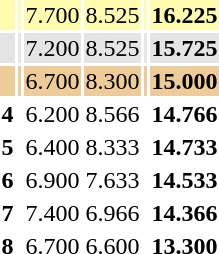<table>
<tr style="background:#fffcaf;">
<th scope=row style="text-align:center"></th>
<td style="text-align:left;"></td>
<td>7.700</td>
<td>8.525</td>
<td></td>
<td><strong>16.225</strong></td>
</tr>
<tr style="background:#e5e5e5;">
<th scope=row style="text-align:center"></th>
<td style="text-align:left;"></td>
<td>7.200</td>
<td>8.525</td>
<td></td>
<td><strong>15.725</strong></td>
</tr>
<tr style="background:#ec9;">
<th scope=row style="text-align:center"></th>
<td style="text-align:left;"></td>
<td>6.700</td>
<td>8.300</td>
<td></td>
<td><strong>15.000</strong></td>
</tr>
<tr>
<th scope=row style="text-align:center">4</th>
<td style="text-align:left;"></td>
<td>6.200</td>
<td>8.566</td>
<td></td>
<td><strong>14.766</strong></td>
</tr>
<tr>
<th scope=row style="text-align:center">5</th>
<td style="text-align:left;"></td>
<td>6.400</td>
<td>8.333</td>
<td></td>
<td><strong>14.733</strong></td>
</tr>
<tr>
<th scope=row style="text-align:center">6</th>
<td style="text-align:left;"></td>
<td>6.900</td>
<td>7.633</td>
<td></td>
<td><strong>14.533</strong></td>
</tr>
<tr>
<th scope=row style="text-align:center">7</th>
<td style="text-align:left;"></td>
<td>7.400</td>
<td>6.966</td>
<td></td>
<td><strong>14.366</strong></td>
</tr>
<tr>
<th scope=row style="text-align:center">8</th>
<td style="text-align:left;"></td>
<td>6.700</td>
<td>6.600</td>
<td></td>
<td><strong>13.300</strong></td>
</tr>
</table>
